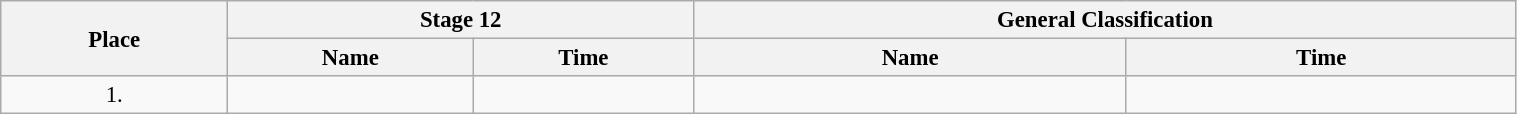<table class=wikitable style="font-size:95%" width="80%">
<tr>
<th rowspan="2">Place</th>
<th colspan="2">Stage 12</th>
<th colspan="2">General Classification</th>
</tr>
<tr>
<th>Name</th>
<th>Time</th>
<th>Name</th>
<th>Time</th>
</tr>
<tr>
<td align="center">1.</td>
<td></td>
<td></td>
<td></td>
<td></td>
</tr>
</table>
